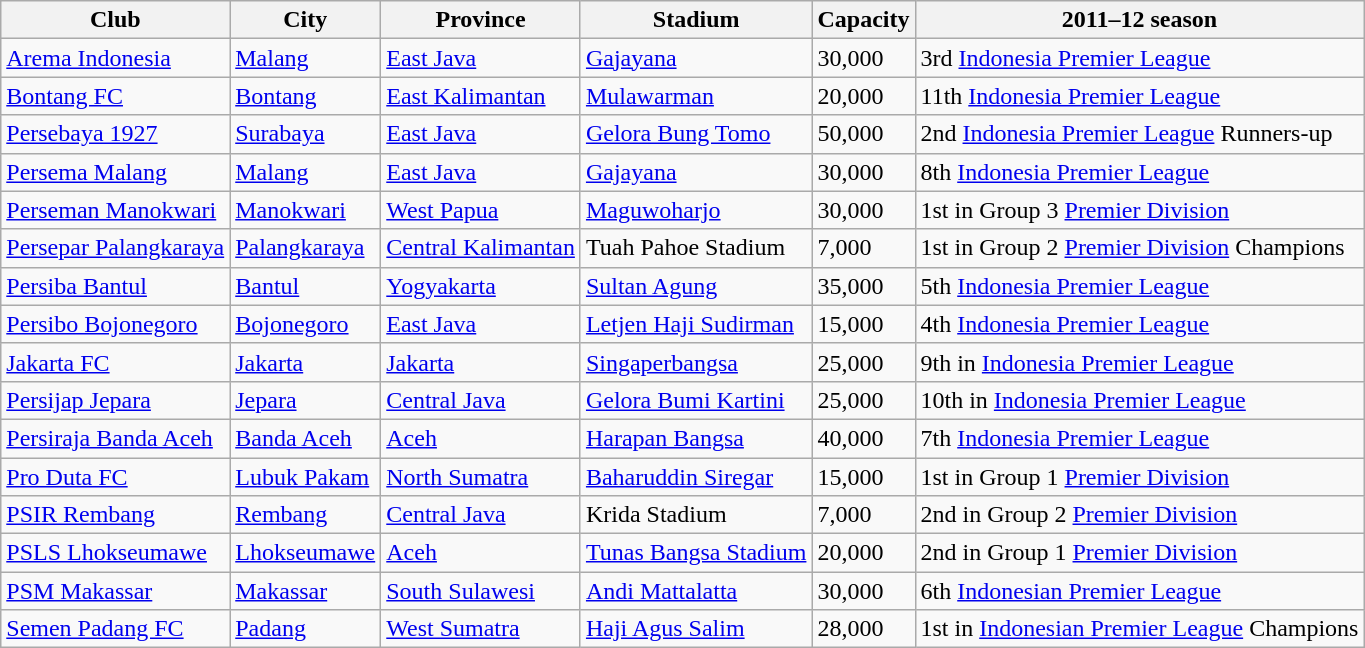<table class="wikitable sortable">
<tr>
<th>Club</th>
<th>City</th>
<th>Province</th>
<th>Stadium</th>
<th>Capacity</th>
<th>2011–12 season</th>
</tr>
<tr>
<td><a href='#'>Arema Indonesia</a></td>
<td><a href='#'>Malang</a></td>
<td><a href='#'>East Java</a></td>
<td><a href='#'>Gajayana</a></td>
<td>30,000</td>
<td>3rd <a href='#'>Indonesia Premier League</a></td>
</tr>
<tr>
<td><a href='#'>Bontang FC</a></td>
<td><a href='#'>Bontang</a></td>
<td><a href='#'>East Kalimantan</a></td>
<td><a href='#'>Mulawarman</a></td>
<td>20,000</td>
<td>11th <a href='#'>Indonesia Premier League</a></td>
</tr>
<tr>
<td><a href='#'>Persebaya 1927</a></td>
<td><a href='#'>Surabaya</a></td>
<td><a href='#'>East Java</a></td>
<td><a href='#'>Gelora Bung Tomo</a></td>
<td>50,000</td>
<td>2nd <a href='#'>Indonesia Premier League</a> Runners-up</td>
</tr>
<tr>
<td><a href='#'>Persema Malang</a></td>
<td><a href='#'>Malang</a></td>
<td><a href='#'>East Java</a></td>
<td><a href='#'>Gajayana</a></td>
<td>30,000</td>
<td>8th <a href='#'>Indonesia Premier League</a></td>
</tr>
<tr>
<td><a href='#'>Perseman Manokwari</a></td>
<td><a href='#'>Manokwari</a></td>
<td><a href='#'>West Papua</a></td>
<td><a href='#'>Maguwoharjo</a></td>
<td>30,000</td>
<td>1st in Group 3 <a href='#'>Premier Division</a></td>
</tr>
<tr>
<td><a href='#'>Persepar Palangkaraya</a></td>
<td><a href='#'>Palangkaraya</a></td>
<td><a href='#'>Central Kalimantan</a></td>
<td>Tuah Pahoe Stadium</td>
<td>7,000</td>
<td>1st in Group 2 <a href='#'>Premier Division</a> Champions</td>
</tr>
<tr>
<td><a href='#'>Persiba Bantul</a></td>
<td><a href='#'>Bantul</a></td>
<td><a href='#'>Yogyakarta</a></td>
<td><a href='#'>Sultan Agung</a></td>
<td>35,000</td>
<td>5th <a href='#'>Indonesia Premier League</a></td>
</tr>
<tr>
<td><a href='#'>Persibo Bojonegoro</a></td>
<td><a href='#'>Bojonegoro</a></td>
<td><a href='#'>East Java</a></td>
<td><a href='#'>Letjen Haji Sudirman</a></td>
<td>15,000</td>
<td>4th <a href='#'>Indonesia Premier League</a></td>
</tr>
<tr>
<td><a href='#'>Jakarta FC</a></td>
<td><a href='#'>Jakarta</a></td>
<td><a href='#'>Jakarta</a></td>
<td><a href='#'>Singaperbangsa</a></td>
<td>25,000</td>
<td>9th in <a href='#'>Indonesia Premier League</a></td>
</tr>
<tr>
<td><a href='#'>Persijap Jepara</a></td>
<td><a href='#'>Jepara</a></td>
<td><a href='#'>Central Java</a></td>
<td><a href='#'>Gelora Bumi Kartini</a></td>
<td>25,000</td>
<td>10th in <a href='#'>Indonesia Premier League</a></td>
</tr>
<tr>
<td><a href='#'>Persiraja Banda Aceh</a></td>
<td><a href='#'>Banda Aceh</a></td>
<td><a href='#'>Aceh</a></td>
<td><a href='#'>Harapan Bangsa</a></td>
<td>40,000</td>
<td>7th <a href='#'>Indonesia Premier League</a></td>
</tr>
<tr>
<td><a href='#'>Pro Duta FC</a></td>
<td><a href='#'>Lubuk Pakam</a></td>
<td><a href='#'>North Sumatra</a></td>
<td><a href='#'>Baharuddin Siregar</a></td>
<td>15,000</td>
<td>1st in Group 1 <a href='#'>Premier Division</a></td>
</tr>
<tr>
<td><a href='#'>PSIR Rembang</a></td>
<td><a href='#'>Rembang</a></td>
<td><a href='#'>Central Java</a></td>
<td>Krida Stadium</td>
<td>7,000</td>
<td>2nd in Group 2 <a href='#'>Premier Division</a></td>
</tr>
<tr>
<td><a href='#'>PSLS Lhokseumawe</a></td>
<td><a href='#'>Lhokseumawe</a></td>
<td><a href='#'>Aceh</a></td>
<td><a href='#'>Tunas Bangsa Stadium</a></td>
<td>20,000</td>
<td>2nd in Group 1 <a href='#'>Premier Division</a></td>
</tr>
<tr>
<td><a href='#'>PSM Makassar</a></td>
<td><a href='#'>Makassar</a></td>
<td><a href='#'>South Sulawesi</a></td>
<td><a href='#'>Andi Mattalatta</a></td>
<td>30,000</td>
<td>6th <a href='#'>Indonesian Premier League</a></td>
</tr>
<tr>
<td><a href='#'>Semen Padang FC</a></td>
<td><a href='#'>Padang</a></td>
<td><a href='#'>West Sumatra</a></td>
<td><a href='#'>Haji Agus Salim</a></td>
<td>28,000</td>
<td>1st in <a href='#'>Indonesian Premier League</a> Champions</td>
</tr>
</table>
